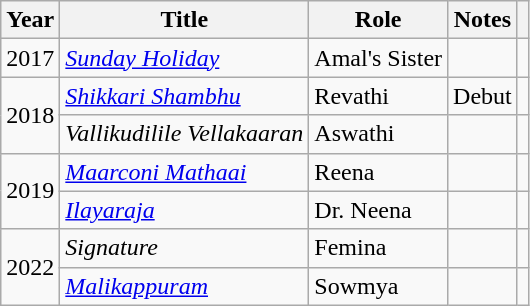<table class="wikitable sortable">
<tr>
<th scope="col">Year</th>
<th scope="col">Title</th>
<th scope="col">Role</th>
<th scope="col" class="unsortable">Notes</th>
<th scope="col" class="unsortable"></th>
</tr>
<tr>
<td>2017</td>
<td><em><a href='#'>Sunday Holiday</a></em></td>
<td>Amal's Sister</td>
<td></td>
<td style="text-align: center;"></td>
</tr>
<tr>
<td rowspan=2>2018</td>
<td><em><a href='#'>Shikkari Shambhu</a></em></td>
<td>Revathi</td>
<td>Debut</td>
<td style="text-align: center;"></td>
</tr>
<tr>
<td><em>Vallikudilile Vellakaaran</em></td>
<td>Aswathi</td>
<td></td>
<td style="text-align: center;"></td>
</tr>
<tr>
<td rowspan=2>2019</td>
<td><em><a href='#'>Maarconi Mathaai</a></em></td>
<td>Reena</td>
<td></td>
<td style="text-align: center;"></td>
</tr>
<tr>
<td><em><a href='#'>Ilayaraja</a></em></td>
<td>Dr. Neena</td>
<td></td>
<td style="text-align: center;"></td>
</tr>
<tr>
<td rowspan=2>2022</td>
<td><em>Signature</em></td>
<td>Femina</td>
<td></td>
<td></td>
</tr>
<tr>
<td><em><a href='#'>Malikappuram</a></em></td>
<td>Sowmya</td>
<td></td>
<td style="text-align: center;"></td>
</tr>
</table>
